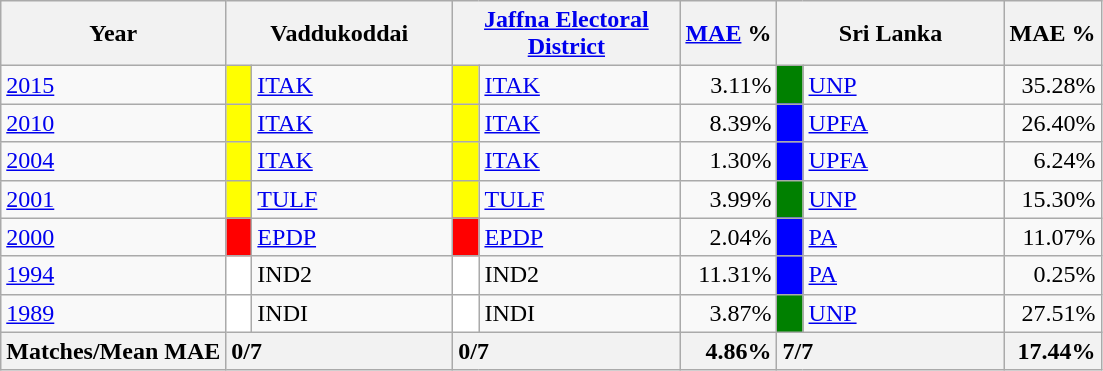<table class="wikitable">
<tr>
<th>Year</th>
<th colspan="2" width="144px">Vaddukoddai</th>
<th colspan="2" width="144px"><a href='#'>Jaffna Electoral District</a></th>
<th><a href='#'>MAE</a> %</th>
<th colspan="2" width="144px">Sri Lanka</th>
<th>MAE %</th>
</tr>
<tr>
<td><a href='#'>2015</a></td>
<td style="background-color:yellow;" width="10px"></td>
<td style="text-align:left;"><a href='#'>ITAK</a></td>
<td style="background-color:yellow;" width="10px"></td>
<td style="text-align:left;"><a href='#'>ITAK</a></td>
<td style="text-align:right;">3.11%</td>
<td style="background-color:green;" width="10px"></td>
<td style="text-align:left;"><a href='#'>UNP</a></td>
<td style="text-align:right;">35.28%</td>
</tr>
<tr>
<td><a href='#'>2010</a></td>
<td style="background-color:yellow;" width="10px"></td>
<td style="text-align:left;"><a href='#'>ITAK</a></td>
<td style="background-color:yellow;" width="10px"></td>
<td style="text-align:left;"><a href='#'>ITAK</a></td>
<td style="text-align:right;">8.39%</td>
<td style="background-color:blue;" width="10px"></td>
<td style="text-align:left;"><a href='#'>UPFA</a></td>
<td style="text-align:right;">26.40%</td>
</tr>
<tr>
<td><a href='#'>2004</a></td>
<td style="background-color:yellow;" width="10px"></td>
<td style="text-align:left;"><a href='#'>ITAK</a></td>
<td style="background-color:yellow;" width="10px"></td>
<td style="text-align:left;"><a href='#'>ITAK</a></td>
<td style="text-align:right;">1.30%</td>
<td style="background-color:blue;" width="10px"></td>
<td style="text-align:left;"><a href='#'>UPFA</a></td>
<td style="text-align:right;">6.24%</td>
</tr>
<tr>
<td><a href='#'>2001</a></td>
<td style="background-color:yellow;" width="10px"></td>
<td style="text-align:left;"><a href='#'>TULF</a></td>
<td style="background-color:yellow;" width="10px"></td>
<td style="text-align:left;"><a href='#'>TULF</a></td>
<td style="text-align:right;">3.99%</td>
<td style="background-color:green;" width="10px"></td>
<td style="text-align:left;"><a href='#'>UNP</a></td>
<td style="text-align:right;">15.30%</td>
</tr>
<tr>
<td><a href='#'>2000</a></td>
<td style="background-color:red;" width="10px"></td>
<td style="text-align:left;"><a href='#'>EPDP</a></td>
<td style="background-color:red;" width="10px"></td>
<td style="text-align:left;"><a href='#'>EPDP</a></td>
<td style="text-align:right;">2.04%</td>
<td style="background-color:blue;" width="10px"></td>
<td style="text-align:left;"><a href='#'>PA</a></td>
<td style="text-align:right;">11.07%</td>
</tr>
<tr>
<td><a href='#'>1994</a></td>
<td style="background-color:white;" width="10px"></td>
<td style="text-align:left;">IND2</td>
<td style="background-color:white;" width="10px"></td>
<td style="text-align:left;">IND2</td>
<td style="text-align:right;">11.31%</td>
<td style="background-color:blue;" width="10px"></td>
<td style="text-align:left;"><a href='#'>PA</a></td>
<td style="text-align:right;">0.25%</td>
</tr>
<tr>
<td><a href='#'>1989</a></td>
<td style="background-color:white;" width="10px"></td>
<td style="text-align:left;">INDI</td>
<td style="background-color:white;" width="10px"></td>
<td style="text-align:left;">INDI</td>
<td style="text-align:right;">3.87%</td>
<td style="background-color:green;" width="10px"></td>
<td style="text-align:left;"><a href='#'>UNP</a></td>
<td style="text-align:right;">27.51%</td>
</tr>
<tr>
<th>Matches/Mean MAE</th>
<th style="text-align:left;"colspan="2" width="144px">0/7</th>
<th style="text-align:left;"colspan="2" width="144px">0/7</th>
<th style="text-align:right;">4.86%</th>
<th style="text-align:left;"colspan="2" width="144px">7/7</th>
<th style="text-align:right;">17.44%</th>
</tr>
</table>
